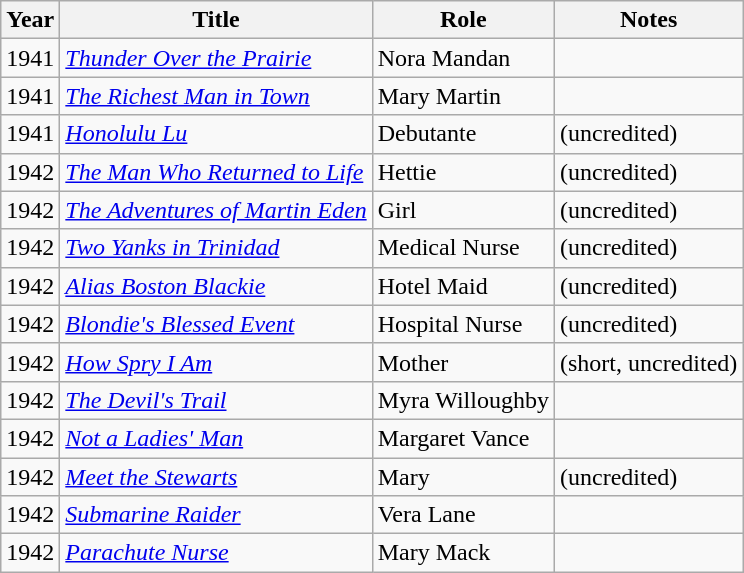<table class="wikitable sortable">
<tr>
<th>Year</th>
<th>Title</th>
<th>Role</th>
<th class="unsortable">Notes</th>
</tr>
<tr>
<td>1941</td>
<td><em><a href='#'>Thunder Over the Prairie</a></em></td>
<td>Nora Mandan</td>
<td></td>
</tr>
<tr>
<td>1941</td>
<td><em><a href='#'>The Richest Man in Town</a></em></td>
<td>Mary Martin</td>
<td></td>
</tr>
<tr>
<td>1941</td>
<td><em><a href='#'>Honolulu Lu</a></em></td>
<td>Debutante</td>
<td>(uncredited)</td>
</tr>
<tr>
<td>1942</td>
<td><em><a href='#'>The Man Who Returned to Life</a></em></td>
<td>Hettie</td>
<td>(uncredited)</td>
</tr>
<tr>
<td>1942</td>
<td><em><a href='#'>The Adventures of Martin Eden</a></em></td>
<td>Girl</td>
<td>(uncredited)</td>
</tr>
<tr>
<td>1942</td>
<td><em><a href='#'>Two Yanks in Trinidad</a></em></td>
<td>Medical Nurse</td>
<td>(uncredited)</td>
</tr>
<tr>
<td>1942</td>
<td><em><a href='#'>Alias Boston Blackie</a></em></td>
<td>Hotel Maid</td>
<td>(uncredited)</td>
</tr>
<tr>
<td>1942</td>
<td><em><a href='#'>Blondie's Blessed Event</a></em></td>
<td>Hospital Nurse</td>
<td>(uncredited)</td>
</tr>
<tr>
<td>1942</td>
<td><em><a href='#'>How Spry I Am</a></em></td>
<td>Mother</td>
<td>(short, uncredited)</td>
</tr>
<tr>
<td>1942</td>
<td><em><a href='#'>The Devil's Trail</a></em></td>
<td>Myra Willoughby</td>
<td></td>
</tr>
<tr>
<td>1942</td>
<td><em><a href='#'>Not a Ladies' Man</a></em></td>
<td>Margaret Vance</td>
<td></td>
</tr>
<tr>
<td>1942</td>
<td><em><a href='#'>Meet the Stewarts</a></em></td>
<td>Mary</td>
<td>(uncredited)</td>
</tr>
<tr>
<td>1942</td>
<td><em><a href='#'>Submarine Raider</a></em></td>
<td>Vera Lane</td>
<td></td>
</tr>
<tr>
<td>1942</td>
<td><em><a href='#'>Parachute Nurse</a></em></td>
<td>Mary Mack</td>
<td></td>
</tr>
</table>
